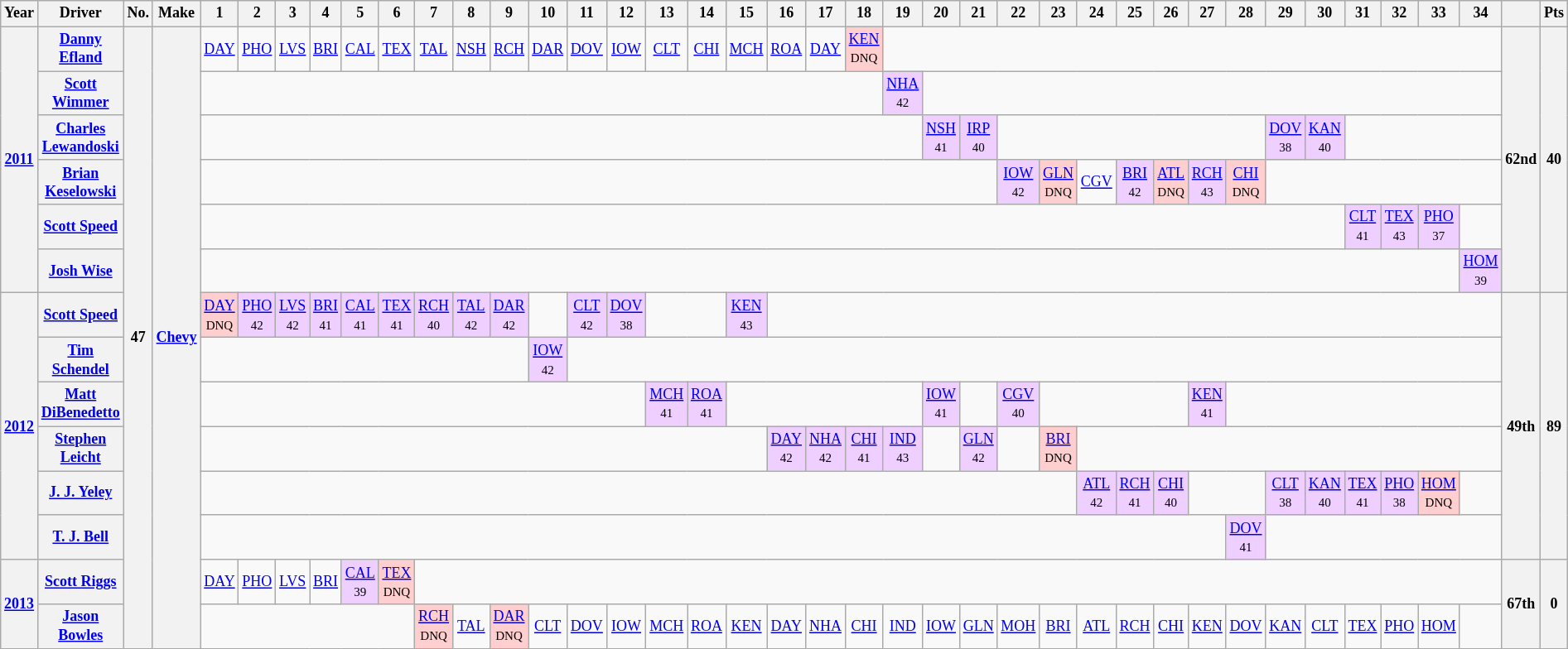<table class="wikitable" style="text-align:center; font-size:75%">
<tr>
<th>Year</th>
<th>Driver</th>
<th>No.</th>
<th>Make</th>
<th>1</th>
<th>2</th>
<th>3</th>
<th>4</th>
<th>5</th>
<th>6</th>
<th>7</th>
<th>8</th>
<th>9</th>
<th>10</th>
<th>11</th>
<th>12</th>
<th>13</th>
<th>14</th>
<th>15</th>
<th>16</th>
<th>17</th>
<th>18</th>
<th>19</th>
<th>20</th>
<th>21</th>
<th>22</th>
<th>23</th>
<th>24</th>
<th>25</th>
<th>26</th>
<th>27</th>
<th>28</th>
<th>29</th>
<th>30</th>
<th>31</th>
<th>32</th>
<th>33</th>
<th>34</th>
<th></th>
<th>Pts</th>
</tr>
<tr>
<th rowspan=6><a href='#'>2011</a></th>
<th><a href='#'>Danny Efland</a></th>
<th rowspan=14>47</th>
<th rowspan=14><a href='#'>Chevy</a></th>
<td><a href='#'>DAY</a></td>
<td><a href='#'>PHO</a></td>
<td><a href='#'>LVS</a></td>
<td><a href='#'>BRI</a></td>
<td><a href='#'>CAL</a></td>
<td><a href='#'>TEX</a></td>
<td><a href='#'>TAL</a></td>
<td><a href='#'>NSH</a></td>
<td><a href='#'>RCH</a></td>
<td><a href='#'>DAR</a></td>
<td><a href='#'>DOV</a></td>
<td><a href='#'>IOW</a></td>
<td><a href='#'>CLT</a></td>
<td><a href='#'>CHI</a></td>
<td><a href='#'>MCH</a></td>
<td><a href='#'>ROA</a></td>
<td><a href='#'>DAY</a></td>
<td style="background:#FFCFCF;"><a href='#'>KEN</a><br><small>DNQ</small></td>
<td colspan=16></td>
<th rowspan=6>62nd</th>
<th rowspan=6>40</th>
</tr>
<tr>
<th><a href='#'>Scott Wimmer</a></th>
<td colspan=18></td>
<td style="background:#EFCFFF;"><a href='#'>NHA</a><br><small>42</small></td>
<td colspan=15></td>
</tr>
<tr>
<th><a href='#'>Charles Lewandoski</a></th>
<td colspan=19></td>
<td style="background:#EFCFFF;"><a href='#'>NSH</a><br><small>41</small></td>
<td style="background:#EFCFFF;"><a href='#'>IRP</a><br><small>40</small></td>
<td colspan=7></td>
<td style="background:#EFCFFF;"><a href='#'>DOV</a><br><small>38</small></td>
<td style="background:#EFCFFF;"><a href='#'>KAN</a><br><small>40</small></td>
<td colspan=4></td>
</tr>
<tr>
<th><a href='#'>Brian Keselowski</a></th>
<td colspan=21></td>
<td style="background:#EFCFFF;"><a href='#'>IOW</a><br><small>42</small></td>
<td style="background:#FFCFCF;"><a href='#'>GLN</a><br><small>DNQ</small></td>
<td><a href='#'>CGV</a></td>
<td style="background:#EFCFFF;"><a href='#'>BRI</a><br><small>42</small></td>
<td style="background:#FFCFCF;"><a href='#'>ATL</a><br><small>DNQ</small></td>
<td style="background:#EFCFFF;"><a href='#'>RCH</a><br><small>43</small></td>
<td style="background:#FFCFCF;"><a href='#'>CHI</a><br><small>DNQ</small></td>
<td colspan=6></td>
</tr>
<tr>
<th><a href='#'>Scott Speed</a></th>
<td colspan=30></td>
<td style="background:#EFCFFF;"><a href='#'>CLT</a><br><small>41</small></td>
<td style="background:#EFCFFF;"><a href='#'>TEX</a><br><small>43</small></td>
<td style="background:#EFCFFF;"><a href='#'>PHO</a><br><small>37</small></td>
<td></td>
</tr>
<tr>
<th><a href='#'>Josh Wise</a></th>
<td colspan=33></td>
<td style="background:#EFCFFF;"><a href='#'>HOM</a><br><small>39</small></td>
</tr>
<tr>
<th rowspan=6><a href='#'>2012</a></th>
<th><a href='#'>Scott Speed</a></th>
<td style="background:#FFCFCF;"><a href='#'>DAY</a><br><small>DNQ</small></td>
<td style="background:#EFCFFF;"><a href='#'>PHO</a><br><small>42</small></td>
<td style="background:#EFCFFF;"><a href='#'>LVS</a><br><small>42</small></td>
<td style="background:#EFCFFF;"><a href='#'>BRI</a><br><small>41</small></td>
<td style="background:#EFCFFF;"><a href='#'>CAL</a><br><small>41</small></td>
<td style="background:#EFCFFF;"><a href='#'>TEX</a><br><small>41</small></td>
<td style="background:#EFCFFF;"><a href='#'>RCH</a><br><small>40</small></td>
<td style="background:#EFCFFF;"><a href='#'>TAL</a><br><small>42</small></td>
<td style="background:#EFCFFF;"><a href='#'>DAR</a><br><small>42</small></td>
<td></td>
<td style="background:#EFCFFF;"><a href='#'>CLT</a><br><small>42</small></td>
<td style="background:#EFCFFF;"><a href='#'>DOV</a><br><small>38</small></td>
<td colspan=2></td>
<td style="background:#EFCFFF;"><a href='#'>KEN</a><br><small>43</small></td>
<td colspan=19></td>
<th rowspan=6>49th</th>
<th rowspan=6>89</th>
</tr>
<tr>
<th><a href='#'>Tim Schendel</a></th>
<td colspan=9></td>
<td style="background:#EFCFFF;"><a href='#'>IOW</a><br><small>42</small></td>
<td colspan=24></td>
</tr>
<tr>
<th><a href='#'>Matt DiBenedetto</a></th>
<td colspan=12></td>
<td style="background:#EFCFFF;"><a href='#'>MCH</a><br><small>41</small></td>
<td style="background:#EFCFFF;"><a href='#'>ROA</a><br><small>41</small></td>
<td colspan=5></td>
<td style="background:#EFCFFF;"><a href='#'>IOW</a><br><small>41</small></td>
<td></td>
<td style="background:#EFCFFF;"><a href='#'>CGV</a><br><small>40</small></td>
<td colspan=4></td>
<td style="background:#EFCFFF;"><a href='#'>KEN</a><br><small>41</small></td>
<td colspan=7></td>
</tr>
<tr>
<th><a href='#'>Stephen Leicht</a></th>
<td colspan=15></td>
<td style="background:#EFCFFF;"><a href='#'>DAY</a><br><small>42</small></td>
<td style="background:#EFCFFF;"><a href='#'>NHA</a><br><small>42</small></td>
<td style="background:#EFCFFF;"><a href='#'>CHI</a><br><small>41</small></td>
<td style="background:#EFCFFF;"><a href='#'>IND</a><br><small>43</small></td>
<td></td>
<td style="background:#EFCFFF;"><a href='#'>GLN</a><br><small>42</small></td>
<td></td>
<td style="background:#FFCFCF;"><a href='#'>BRI</a><br><small>DNQ</small></td>
<td colspan=11></td>
</tr>
<tr>
<th><a href='#'>J. J. Yeley</a></th>
<td colspan=23></td>
<td style="background:#EFCFFF;"><a href='#'>ATL</a><br><small>42</small></td>
<td style="background:#EFCFFF;"><a href='#'>RCH</a><br><small>41</small></td>
<td style="background:#EFCFFF;"><a href='#'>CHI</a><br><small>40</small></td>
<td colspan=2></td>
<td style="background:#EFCFFF;"><a href='#'>CLT</a><br><small>38</small></td>
<td style="background:#EFCFFF;"><a href='#'>KAN</a><br><small>40</small></td>
<td style="background:#EFCFFF;"><a href='#'>TEX</a><br><small>41</small></td>
<td style="background:#EFCFFF;"><a href='#'>PHO</a><br><small>38</small></td>
<td style="background:#FFCFCF;"><a href='#'>HOM</a><br><small>DNQ</small></td>
<td></td>
</tr>
<tr>
<th><a href='#'>T. J. Bell</a></th>
<td colspan=27></td>
<td style="background:#EFCFFF;"><a href='#'>DOV</a><br><small>41</small></td>
<td colspan=6></td>
</tr>
<tr>
<th rowspan=2><a href='#'>2013</a></th>
<th><a href='#'>Scott Riggs</a></th>
<td><a href='#'>DAY</a></td>
<td><a href='#'>PHO</a></td>
<td><a href='#'>LVS</a></td>
<td><a href='#'>BRI</a></td>
<td style="background:#efcfff;"><a href='#'>CAL</a><br><small>39</small></td>
<td style="background:#ffcfcf;"><a href='#'>TEX</a><br><small>DNQ</small></td>
<td colspan=28></td>
<th rowspan=2>67th</th>
<th rowspan=2>0</th>
</tr>
<tr>
<th><a href='#'>Jason Bowles</a></th>
<td colspan=6></td>
<td style="background:#ffcfcf;"><a href='#'>RCH</a><br><small>DNQ</small></td>
<td><a href='#'>TAL</a></td>
<td style="background:#ffcfcf;"><a href='#'>DAR</a><br><small>DNQ</small></td>
<td><a href='#'>CLT</a></td>
<td><a href='#'>DOV</a></td>
<td><a href='#'>IOW</a></td>
<td><a href='#'>MCH</a></td>
<td><a href='#'>ROA</a></td>
<td><a href='#'>KEN</a></td>
<td><a href='#'>DAY</a></td>
<td><a href='#'>NHA</a></td>
<td><a href='#'>CHI</a></td>
<td><a href='#'>IND</a></td>
<td><a href='#'>IOW</a></td>
<td><a href='#'>GLN</a></td>
<td><a href='#'>MOH</a></td>
<td><a href='#'>BRI</a></td>
<td><a href='#'>ATL</a></td>
<td><a href='#'>RCH</a></td>
<td><a href='#'>CHI</a></td>
<td><a href='#'>KEN</a></td>
<td><a href='#'>DOV</a></td>
<td><a href='#'>KAN</a></td>
<td><a href='#'>CLT</a></td>
<td><a href='#'>TEX</a></td>
<td><a href='#'>PHO</a></td>
<td><a href='#'>HOM</a></td>
<td></td>
</tr>
</table>
